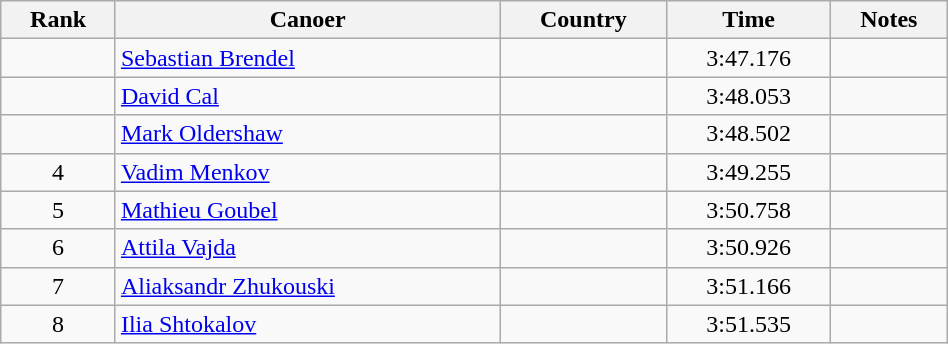<table class="wikitable sortable" width=50% style="text-align:center;">
<tr>
<th>Rank</th>
<th>Canoer</th>
<th>Country</th>
<th>Time</th>
<th>Notes</th>
</tr>
<tr>
<td></td>
<td align="left"><a href='#'>Sebastian Brendel</a></td>
<td align="left"></td>
<td>3:47.176</td>
<td></td>
</tr>
<tr>
<td></td>
<td align="left"><a href='#'>David Cal</a></td>
<td align="left"></td>
<td>3:48.053</td>
<td></td>
</tr>
<tr>
<td></td>
<td align="left"><a href='#'>Mark Oldershaw</a></td>
<td align="left"></td>
<td>3:48.502</td>
<td></td>
</tr>
<tr>
<td>4</td>
<td align="left"><a href='#'>Vadim Menkov</a></td>
<td align="left"></td>
<td>3:49.255</td>
<td></td>
</tr>
<tr>
<td>5</td>
<td align="left"><a href='#'>Mathieu Goubel</a></td>
<td align="left"></td>
<td>3:50.758</td>
<td></td>
</tr>
<tr>
<td>6</td>
<td align="left"><a href='#'>Attila Vajda</a></td>
<td align="left"></td>
<td>3:50.926</td>
<td></td>
</tr>
<tr>
<td>7</td>
<td align="left"><a href='#'>Aliaksandr Zhukouski</a></td>
<td align="left"></td>
<td>3:51.166</td>
<td></td>
</tr>
<tr>
<td>8</td>
<td align="left"><a href='#'>Ilia Shtokalov</a></td>
<td align="left"></td>
<td>3:51.535</td>
<td></td>
</tr>
</table>
